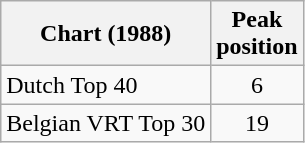<table class="wikitable">
<tr>
<th>Chart (1988)</th>
<th>Peak<br>position</th>
</tr>
<tr>
<td align="left">Dutch Top 40</td>
<td style="text-align:center;">6</td>
</tr>
<tr>
<td align="left">Belgian VRT Top 30</td>
<td style="text-align:center;">19</td>
</tr>
</table>
